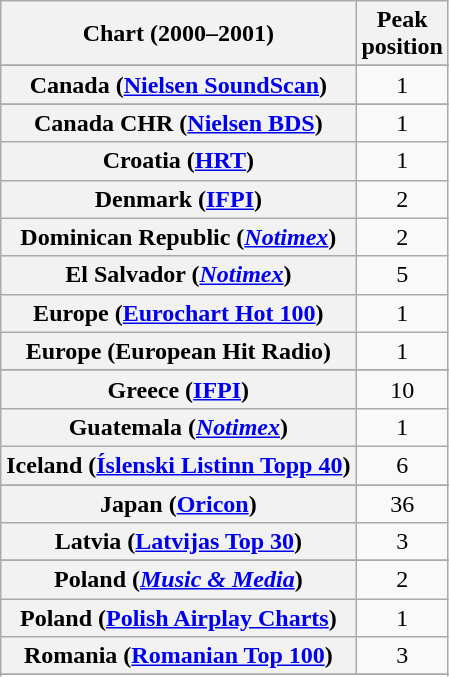<table class="wikitable sortable plainrowheaders" style="text-align:center">
<tr>
<th scope="col">Chart (2000–2001)</th>
<th scope="col">Peak<br>position</th>
</tr>
<tr>
</tr>
<tr>
</tr>
<tr>
</tr>
<tr>
</tr>
<tr>
</tr>
<tr>
<th scope="row">Canada (<a href='#'>Nielsen SoundScan</a>)</th>
<td>1</td>
</tr>
<tr>
</tr>
<tr>
<th scope="row">Canada CHR (<a href='#'>Nielsen BDS</a>)</th>
<td>1</td>
</tr>
<tr>
<th scope="row">Croatia (<a href='#'>HRT</a>)</th>
<td>1</td>
</tr>
<tr>
<th scope="row">Denmark (<a href='#'>IFPI</a>)</th>
<td>2</td>
</tr>
<tr>
<th scope="row">Dominican Republic (<em><a href='#'>Notimex</a></em>)</th>
<td>2</td>
</tr>
<tr>
<th scope="row">El Salvador (<em><a href='#'>Notimex</a></em>)</th>
<td>5</td>
</tr>
<tr>
<th scope="row">Europe (<a href='#'>Eurochart Hot 100</a>)</th>
<td>1</td>
</tr>
<tr>
<th scope="row">Europe (European Hit Radio)</th>
<td align="center">1</td>
</tr>
<tr>
</tr>
<tr>
</tr>
<tr>
<th scope="row">Greece (<a href='#'>IFPI</a>)</th>
<td>10</td>
</tr>
<tr>
<th scope="row">Guatemala (<em><a href='#'>Notimex</a></em>)</th>
<td>1</td>
</tr>
<tr>
<th scope="row">Iceland (<a href='#'>Íslenski Listinn Topp 40</a>)</th>
<td>6</td>
</tr>
<tr>
</tr>
<tr>
</tr>
<tr>
<th scope="row">Japan (<a href='#'>Oricon</a>)</th>
<td>36</td>
</tr>
<tr>
<th scope="row">Latvia (<a href='#'>Latvijas Top 30</a>)</th>
<td>3</td>
</tr>
<tr>
</tr>
<tr>
</tr>
<tr>
</tr>
<tr>
</tr>
<tr>
<th scope="row">Poland (<em><a href='#'>Music & Media</a></em>)</th>
<td>2</td>
</tr>
<tr>
<th scope="row">Poland (<a href='#'>Polish Airplay Charts</a>)</th>
<td>1</td>
</tr>
<tr>
<th scope="row">Romania (<a href='#'>Romanian Top 100</a>)</th>
<td>3</td>
</tr>
<tr>
</tr>
<tr>
</tr>
<tr>
</tr>
<tr>
</tr>
<tr>
</tr>
<tr>
</tr>
<tr>
</tr>
<tr>
</tr>
<tr>
</tr>
<tr>
</tr>
</table>
